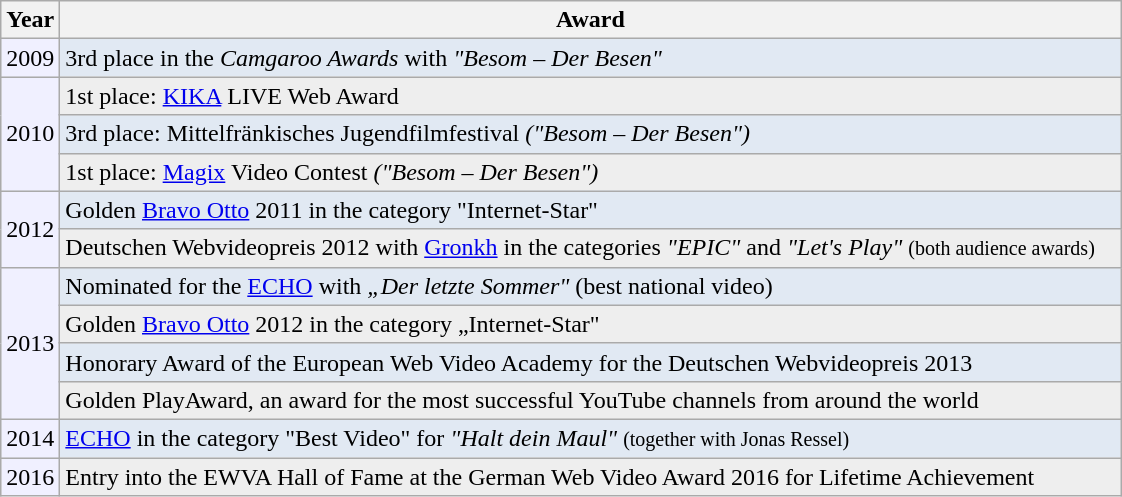<table class="wikitable">
<tr>
<th style="width:25px">Year</th>
<th style="width:700px">Award</th>
</tr>
<tr style="background:#E1E9F3">
<td bgcolor="#f0f0ff">2009</td>
<td>3rd place in the <em>Camgaroo Awards</em> with <em>"Besom – Der Besen"</em></td>
</tr>
<tr style="background:#EEEEEE">
<td rowspan="3" bgcolor="#f0f0ff">2010</td>
<td>1st place: <a href='#'>KIKA</a> LIVE Web Award</td>
</tr>
<tr style="background:#E1E9F3">
<td>3rd place: Mittelfränkisches Jugendfilmfestival <em>("Besom – Der Besen")</em></td>
</tr>
<tr style="background:#EEEEEE">
<td>1st place: <a href='#'>Magix</a> Video Contest <em>("Besom – Der Besen")</em></td>
</tr>
<tr style="background:#E1E9F3">
<td rowspan="2" bgcolor="#f0f0ff">2012</td>
<td>Golden <a href='#'>Bravo Otto</a> 2011 in the category "Internet-Star"</td>
</tr>
<tr style="background:#EEEEEE">
<td>Deutschen Webvideopreis 2012 with <a href='#'>Gronkh</a> in the categories <em>"EPIC"</em> and <em>"Let's Play"</em> <small>(both audience awards)</small></td>
</tr>
<tr style="background:#E1E9F3">
<td rowspan="4" bgcolor="#f0f0ff">2013</td>
<td>Nominated for the <a href='#'>ECHO</a> with <em>„Der letzte Sommer"</em> (best national video)</td>
</tr>
<tr style="background:#EEEEEE">
<td>Golden <a href='#'>Bravo Otto</a> 2012 in the category „Internet-Star"</td>
</tr>
<tr style="background:#E1E9F3">
<td>Honorary Award of the European Web Video Academy for the Deutschen Webvideopreis 2013</td>
</tr>
<tr style="background:#EEEEEE">
<td>Golden PlayAward, an award for the most successful YouTube channels from around the world</td>
</tr>
<tr style="background:#E1E9F3">
<td rowspan="1" bgcolor="#f0f0ff">2014</td>
<td><a href='#'>ECHO</a> in the category "Best Video" for <em>"Halt dein Maul"</em> <small>(together with Jonas Ressel)</small></td>
</tr>
<tr style="background:#EEEEEE">
<td rowspan="1" bgcolor="#f0f0ff">2016</td>
<td>Entry into the EWVA Hall of Fame at the German Web Video Award 2016 for Lifetime Achievement</td>
</tr>
</table>
